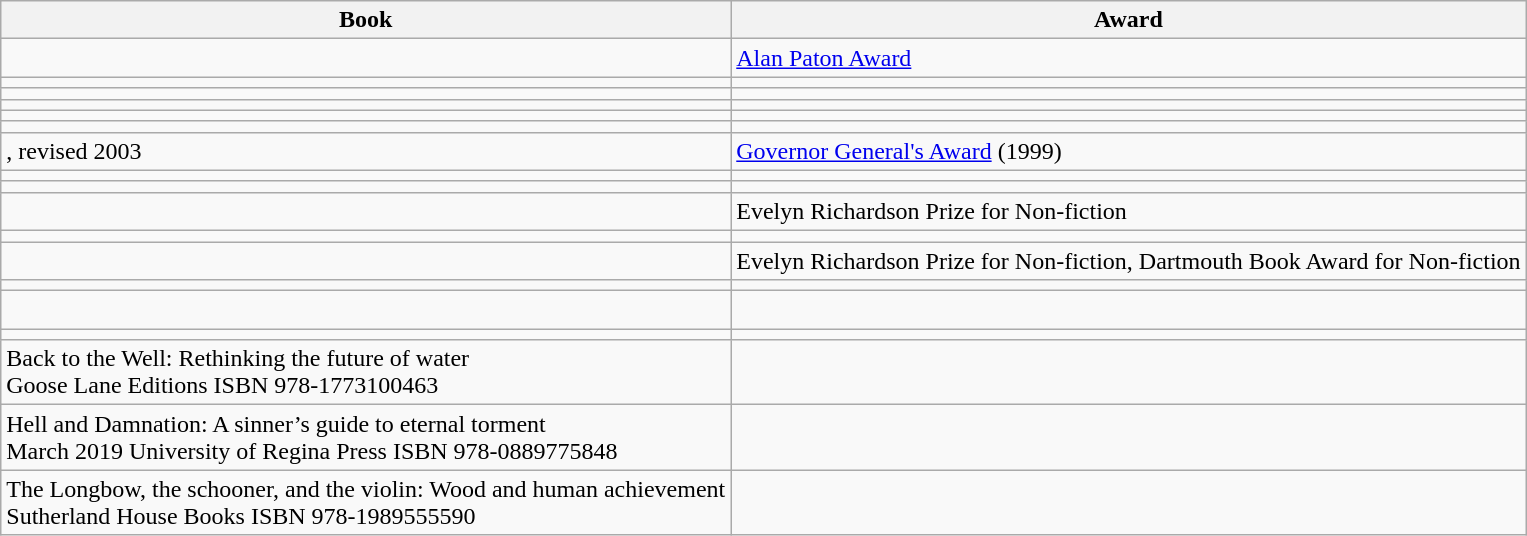<table class="wikitable">
<tr>
<th>Book</th>
<th>Award</th>
</tr>
<tr>
<td></td>
<td><a href='#'>Alan Paton Award</a></td>
</tr>
<tr>
<td></td>
<td></td>
</tr>
<tr>
<td></td>
<td></td>
</tr>
<tr>
<td></td>
<td></td>
</tr>
<tr>
<td></td>
<td></td>
</tr>
<tr>
<td></td>
<td></td>
</tr>
<tr>
<td>, revised 2003</td>
<td><a href='#'>Governor General's Award</a> (1999)</td>
</tr>
<tr>
<td></td>
<td></td>
</tr>
<tr>
<td></td>
<td></td>
</tr>
<tr>
<td></td>
<td>Evelyn Richardson Prize for Non-fiction</td>
</tr>
<tr>
<td></td>
<td></td>
</tr>
<tr>
<td></td>
<td>Evelyn Richardson Prize for Non-fiction, Dartmouth Book Award for Non-fiction</td>
</tr>
<tr>
<td></td>
<td></td>
</tr>
<tr>
<td><br></td>
<td></td>
</tr>
<tr>
<td></td>
<td></td>
</tr>
<tr>
<td>Back to the Well: Rethinking the future of water<br>Goose Lane Editions
		ISBN 978-1773100463</td>
<td></td>
</tr>
<tr>
<td>Hell and Damnation: A sinner’s guide to eternal torment<br>March 2019
University of Regina Press
ISBN 978-0889775848</td>
<td></td>
</tr>
<tr>
<td>The Longbow, the schooner, and the violin: Wood and human achievement<br>Sutherland House Books
ISBN 978-1989555590</td>
<td></td>
</tr>
</table>
